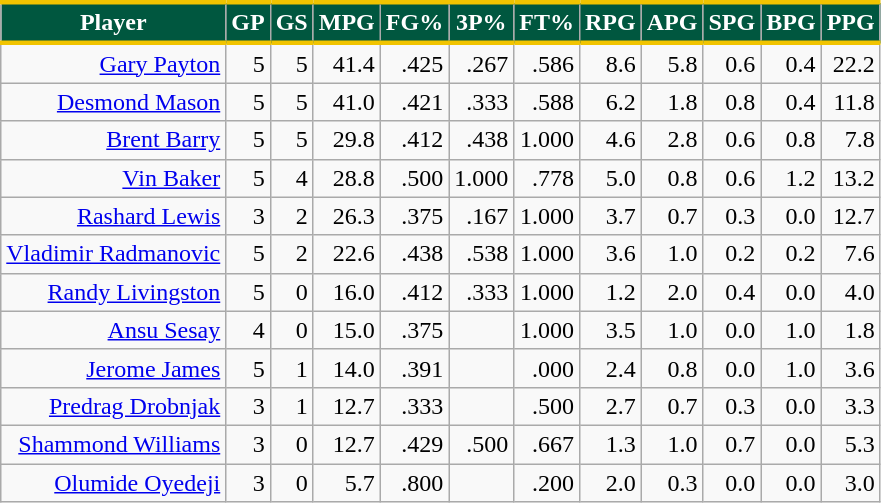<table class="wikitable sortable" style="text-align:right;">
<tr>
<th style="background:#00573F; color:#FFFFFF; border-top:#F1C400 3px solid; border-bottom:#F1C400 3px solid;">Player</th>
<th style="background:#00573F; color:#FFFFFF; border-top:#F1C400 3px solid; border-bottom:#F1C400 3px solid;">GP</th>
<th style="background:#00573F; color:#FFFFFF; border-top:#F1C400 3px solid; border-bottom:#F1C400 3px solid;">GS</th>
<th style="background:#00573F; color:#FFFFFF; border-top:#F1C400 3px solid; border-bottom:#F1C400 3px solid;">MPG</th>
<th style="background:#00573F; color:#FFFFFF; border-top:#F1C400 3px solid; border-bottom:#F1C400 3px solid;">FG%</th>
<th style="background:#00573F; color:#FFFFFF; border-top:#F1C400 3px solid; border-bottom:#F1C400 3px solid;">3P%</th>
<th style="background:#00573F; color:#FFFFFF; border-top:#F1C400 3px solid; border-bottom:#F1C400 3px solid;">FT%</th>
<th style="background:#00573F; color:#FFFFFF; border-top:#F1C400 3px solid; border-bottom:#F1C400 3px solid;">RPG</th>
<th style="background:#00573F; color:#FFFFFF; border-top:#F1C400 3px solid; border-bottom:#F1C400 3px solid;">APG</th>
<th style="background:#00573F; color:#FFFFFF; border-top:#F1C400 3px solid; border-bottom:#F1C400 3px solid;">SPG</th>
<th style="background:#00573F; color:#FFFFFF; border-top:#F1C400 3px solid; border-bottom:#F1C400 3px solid;">BPG</th>
<th style="background:#00573F; color:#FFFFFF; border-top:#F1C400 3px solid; border-bottom:#F1C400 3px solid;">PPG</th>
</tr>
<tr>
<td><a href='#'>Gary Payton</a></td>
<td>5</td>
<td>5</td>
<td>41.4</td>
<td>.425</td>
<td>.267</td>
<td>.586</td>
<td>8.6</td>
<td>5.8</td>
<td>0.6</td>
<td>0.4</td>
<td>22.2</td>
</tr>
<tr>
<td><a href='#'>Desmond Mason</a></td>
<td>5</td>
<td>5</td>
<td>41.0</td>
<td>.421</td>
<td>.333</td>
<td>.588</td>
<td>6.2</td>
<td>1.8</td>
<td>0.8</td>
<td>0.4</td>
<td>11.8</td>
</tr>
<tr>
<td><a href='#'>Brent Barry</a></td>
<td>5</td>
<td>5</td>
<td>29.8</td>
<td>.412</td>
<td>.438</td>
<td>1.000</td>
<td>4.6</td>
<td>2.8</td>
<td>0.6</td>
<td>0.8</td>
<td>7.8</td>
</tr>
<tr>
<td><a href='#'>Vin Baker</a></td>
<td>5</td>
<td>4</td>
<td>28.8</td>
<td>.500</td>
<td>1.000</td>
<td>.778</td>
<td>5.0</td>
<td>0.8</td>
<td>0.6</td>
<td>1.2</td>
<td>13.2</td>
</tr>
<tr>
<td><a href='#'>Rashard Lewis</a></td>
<td>3</td>
<td>2</td>
<td>26.3</td>
<td>.375</td>
<td>.167</td>
<td>1.000</td>
<td>3.7</td>
<td>0.7</td>
<td>0.3</td>
<td>0.0</td>
<td>12.7</td>
</tr>
<tr>
<td><a href='#'>Vladimir Radmanovic</a></td>
<td>5</td>
<td>2</td>
<td>22.6</td>
<td>.438</td>
<td>.538</td>
<td>1.000</td>
<td>3.6</td>
<td>1.0</td>
<td>0.2</td>
<td>0.2</td>
<td>7.6</td>
</tr>
<tr>
<td><a href='#'>Randy Livingston</a></td>
<td>5</td>
<td>0</td>
<td>16.0</td>
<td>.412</td>
<td>.333</td>
<td>1.000</td>
<td>1.2</td>
<td>2.0</td>
<td>0.4</td>
<td>0.0</td>
<td>4.0</td>
</tr>
<tr>
<td><a href='#'>Ansu Sesay</a></td>
<td>4</td>
<td>0</td>
<td>15.0</td>
<td>.375</td>
<td></td>
<td>1.000</td>
<td>3.5</td>
<td>1.0</td>
<td>0.0</td>
<td>1.0</td>
<td>1.8</td>
</tr>
<tr>
<td><a href='#'>Jerome James</a></td>
<td>5</td>
<td>1</td>
<td>14.0</td>
<td>.391</td>
<td></td>
<td>.000</td>
<td>2.4</td>
<td>0.8</td>
<td>0.0</td>
<td>1.0</td>
<td>3.6</td>
</tr>
<tr>
<td><a href='#'>Predrag Drobnjak</a></td>
<td>3</td>
<td>1</td>
<td>12.7</td>
<td>.333</td>
<td></td>
<td>.500</td>
<td>2.7</td>
<td>0.7</td>
<td>0.3</td>
<td>0.0</td>
<td>3.3</td>
</tr>
<tr>
<td><a href='#'>Shammond Williams</a></td>
<td>3</td>
<td>0</td>
<td>12.7</td>
<td>.429</td>
<td>.500</td>
<td>.667</td>
<td>1.3</td>
<td>1.0</td>
<td>0.7</td>
<td>0.0</td>
<td>5.3</td>
</tr>
<tr>
<td><a href='#'>Olumide Oyedeji</a></td>
<td>3</td>
<td>0</td>
<td>5.7</td>
<td>.800</td>
<td></td>
<td>.200</td>
<td>2.0</td>
<td>0.3</td>
<td>0.0</td>
<td>0.0</td>
<td>3.0</td>
</tr>
</table>
